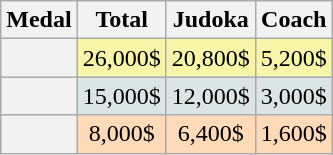<table class=wikitable style="text-align:center;">
<tr>
<th>Medal</th>
<th>Total</th>
<th>Judoka</th>
<th>Coach</th>
</tr>
<tr bgcolor=F7F6A8>
<th></th>
<td>26,000$</td>
<td>20,800$</td>
<td>5,200$</td>
</tr>
<tr bgcolor=DCE5E5>
<th></th>
<td>15,000$</td>
<td>12,000$</td>
<td>3,000$</td>
</tr>
<tr bgcolor=FFDAB9>
<th></th>
<td>8,000$</td>
<td>6,400$</td>
<td>1,600$</td>
</tr>
</table>
